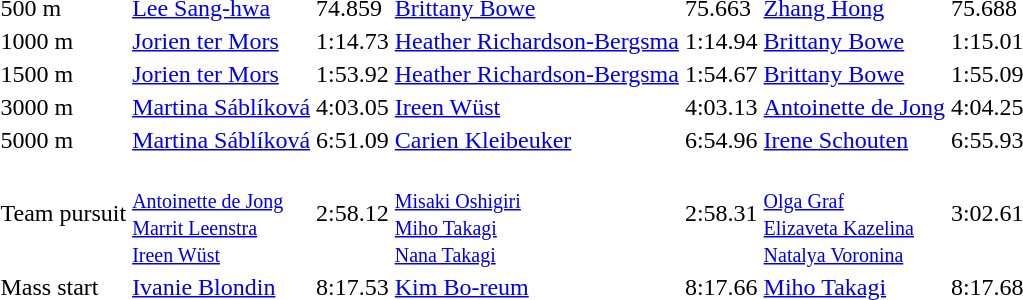<table>
<tr>
<td>500 m<br></td>
<td><a href='#'>Lee Sang-hwa</a><br><small></small></td>
<td>74.859</td>
<td><a href='#'>Brittany Bowe</a><br><small></small></td>
<td>75.663</td>
<td><a href='#'>Zhang Hong</a><br><small></small></td>
<td>75.688</td>
</tr>
<tr>
<td>1000 m<br></td>
<td><a href='#'>Jorien ter Mors</a><br><small></small></td>
<td>1:14.73</td>
<td><a href='#'>Heather Richardson-Bergsma</a><br><small></small></td>
<td>1:14.94</td>
<td><a href='#'>Brittany Bowe</a><br><small></small></td>
<td>1:15.01</td>
</tr>
<tr>
<td>1500 m<br></td>
<td><a href='#'>Jorien ter Mors</a><br><small></small></td>
<td>1:53.92</td>
<td><a href='#'>Heather Richardson-Bergsma</a><br><small></small></td>
<td>1:54.67</td>
<td><a href='#'>Brittany Bowe</a><br><small></small></td>
<td>1:55.09</td>
</tr>
<tr>
<td>3000 m<br></td>
<td><a href='#'>Martina Sáblíková</a><br><small></small></td>
<td>4:03.05</td>
<td><a href='#'>Ireen Wüst</a><br><small></small></td>
<td>4:03.13</td>
<td><a href='#'>Antoinette de Jong</a><br><small></small></td>
<td>4:04.25</td>
</tr>
<tr>
<td>5000 m<br></td>
<td><a href='#'>Martina Sáblíková</a><br><small></small></td>
<td>6:51.09</td>
<td><a href='#'>Carien Kleibeuker</a><br><small></small></td>
<td>6:54.96</td>
<td><a href='#'>Irene Schouten</a><br><small></small></td>
<td>6:55.93</td>
</tr>
<tr>
<td>Team pursuit<br></td>
<td><br><small><a href='#'>Antoinette de Jong</a><br><a href='#'>Marrit Leenstra</a><br><a href='#'>Ireen Wüst</a></small></td>
<td>2:58.12</td>
<td><br><small><a href='#'>Misaki Oshigiri</a><br><a href='#'>Miho Takagi</a><br><a href='#'>Nana Takagi</a></small></td>
<td>2:58.31</td>
<td><br><small><a href='#'>Olga Graf</a><br><a href='#'>Elizaveta Kazelina</a><br><a href='#'>Natalya Voronina</a></small></td>
<td>3:02.61</td>
</tr>
<tr>
<td>Mass start<br></td>
<td><a href='#'>Ivanie Blondin</a><br><small></small></td>
<td>8:17.53</td>
<td><a href='#'>Kim Bo-reum</a><br><small></small></td>
<td>8:17.66</td>
<td><a href='#'>Miho Takagi</a><br><small></small></td>
<td>8:17.68</td>
</tr>
</table>
